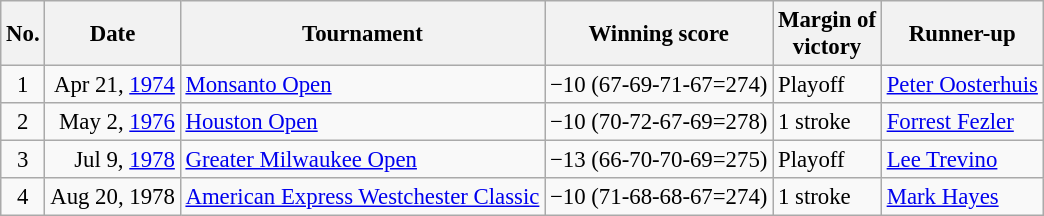<table class="wikitable" style="font-size:95%;">
<tr>
<th>No.</th>
<th>Date</th>
<th>Tournament</th>
<th>Winning score</th>
<th>Margin of<br>victory</th>
<th>Runner-up</th>
</tr>
<tr>
<td align=center>1</td>
<td align=right>Apr 21, <a href='#'>1974</a></td>
<td><a href='#'>Monsanto Open</a></td>
<td>−10 (67-69-71-67=274)</td>
<td>Playoff</td>
<td> <a href='#'>Peter Oosterhuis</a></td>
</tr>
<tr>
<td align=center>2</td>
<td align=right>May 2, <a href='#'>1976</a></td>
<td><a href='#'>Houston Open</a></td>
<td>−10 (70-72-67-69=278)</td>
<td>1 stroke</td>
<td> <a href='#'>Forrest Fezler</a></td>
</tr>
<tr>
<td align=center>3</td>
<td align=right>Jul 9, <a href='#'>1978</a></td>
<td><a href='#'>Greater Milwaukee Open</a></td>
<td>−13 (66-70-70-69=275)</td>
<td>Playoff</td>
<td> <a href='#'>Lee Trevino</a></td>
</tr>
<tr>
<td align=center>4</td>
<td align=right>Aug 20, 1978</td>
<td><a href='#'>American Express Westchester Classic</a></td>
<td>−10 (71-68-68-67=274)</td>
<td>1 stroke</td>
<td> <a href='#'>Mark Hayes</a></td>
</tr>
</table>
